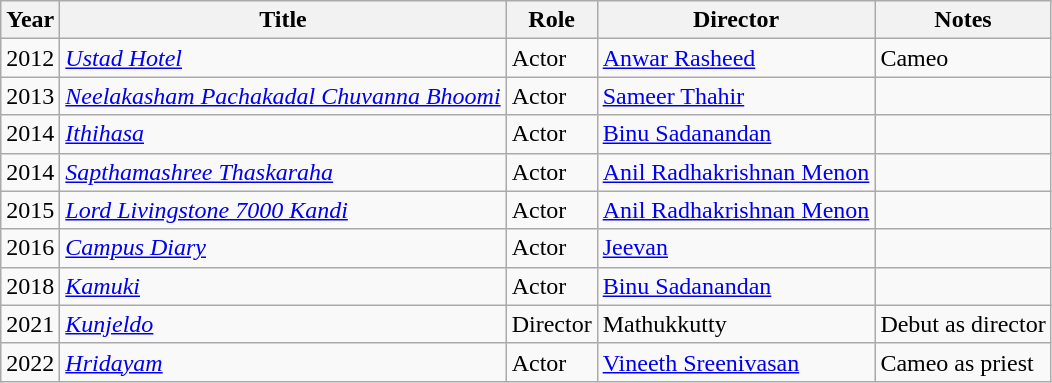<table class="wikitable sortable">
<tr>
<th scope="col">Year</th>
<th scope="col">Title</th>
<th scope="col">Role</th>
<th scope="col">Director</th>
<th scope="col" class="unsortable">Notes</th>
</tr>
<tr>
<td>2012</td>
<td><em><a href='#'>Ustad Hotel</a></em></td>
<td>Actor</td>
<td><a href='#'>Anwar Rasheed</a></td>
<td>Cameo</td>
</tr>
<tr>
<td>2013</td>
<td><em><a href='#'>Neelakasham Pachakadal Chuvanna Bhoomi</a></em></td>
<td>Actor</td>
<td><a href='#'>Sameer Thahir</a></td>
<td></td>
</tr>
<tr>
<td>2014</td>
<td><em><a href='#'>Ithihasa</a></em></td>
<td>Actor</td>
<td><a href='#'>Binu Sadanandan</a></td>
<td></td>
</tr>
<tr>
<td>2014</td>
<td><em><a href='#'>Sapthamashree Thaskaraha</a></em></td>
<td>Actor</td>
<td><a href='#'>Anil Radhakrishnan Menon</a></td>
<td></td>
</tr>
<tr>
<td>2015</td>
<td><em><a href='#'>Lord Livingstone 7000 Kandi</a></em></td>
<td>Actor</td>
<td><a href='#'>Anil Radhakrishnan Menon</a></td>
<td></td>
</tr>
<tr>
<td>2016</td>
<td><em><a href='#'>Campus Diary</a></em></td>
<td>Actor</td>
<td><a href='#'>Jeevan</a></td>
<td></td>
</tr>
<tr>
<td>2018</td>
<td><em><a href='#'>Kamuki</a></em></td>
<td>Actor</td>
<td><a href='#'>Binu Sadanandan</a></td>
<td></td>
</tr>
<tr>
<td>2021</td>
<td><em><a href='#'>Kunjeldo</a></em></td>
<td>Director</td>
<td>Mathukkutty</td>
<td>Debut as director</td>
</tr>
<tr>
<td>2022</td>
<td><em><a href='#'>Hridayam</a></em></td>
<td>Actor</td>
<td><a href='#'>Vineeth Sreenivasan</a></td>
<td>Cameo as priest</td>
</tr>
</table>
